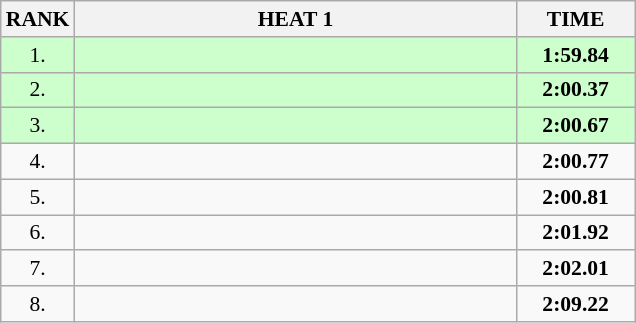<table class="wikitable" style="border-collapse: collapse; font-size: 90%;">
<tr>
<th>RANK</th>
<th style="width: 20em">HEAT 1</th>
<th style="width: 5em">TIME</th>
</tr>
<tr style="background:#ccffcc;">
<td align="center">1.</td>
<td></td>
<td align="center"><strong>1:59.84</strong></td>
</tr>
<tr style="background:#ccffcc;">
<td align="center">2.</td>
<td></td>
<td align="center"><strong>2:00.37</strong></td>
</tr>
<tr style="background:#ccffcc;">
<td align="center">3.</td>
<td></td>
<td align="center"><strong>2:00.67</strong></td>
</tr>
<tr>
<td align="center">4.</td>
<td></td>
<td align="center"><strong>2:00.77</strong></td>
</tr>
<tr>
<td align="center">5.</td>
<td></td>
<td align="center"><strong>2:00.81</strong></td>
</tr>
<tr>
<td align="center">6.</td>
<td></td>
<td align="center"><strong>2:01.92</strong></td>
</tr>
<tr>
<td align="center">7.</td>
<td></td>
<td align="center"><strong>2:02.01</strong></td>
</tr>
<tr>
<td align="center">8.</td>
<td></td>
<td align="center"><strong>2:09.22</strong></td>
</tr>
</table>
